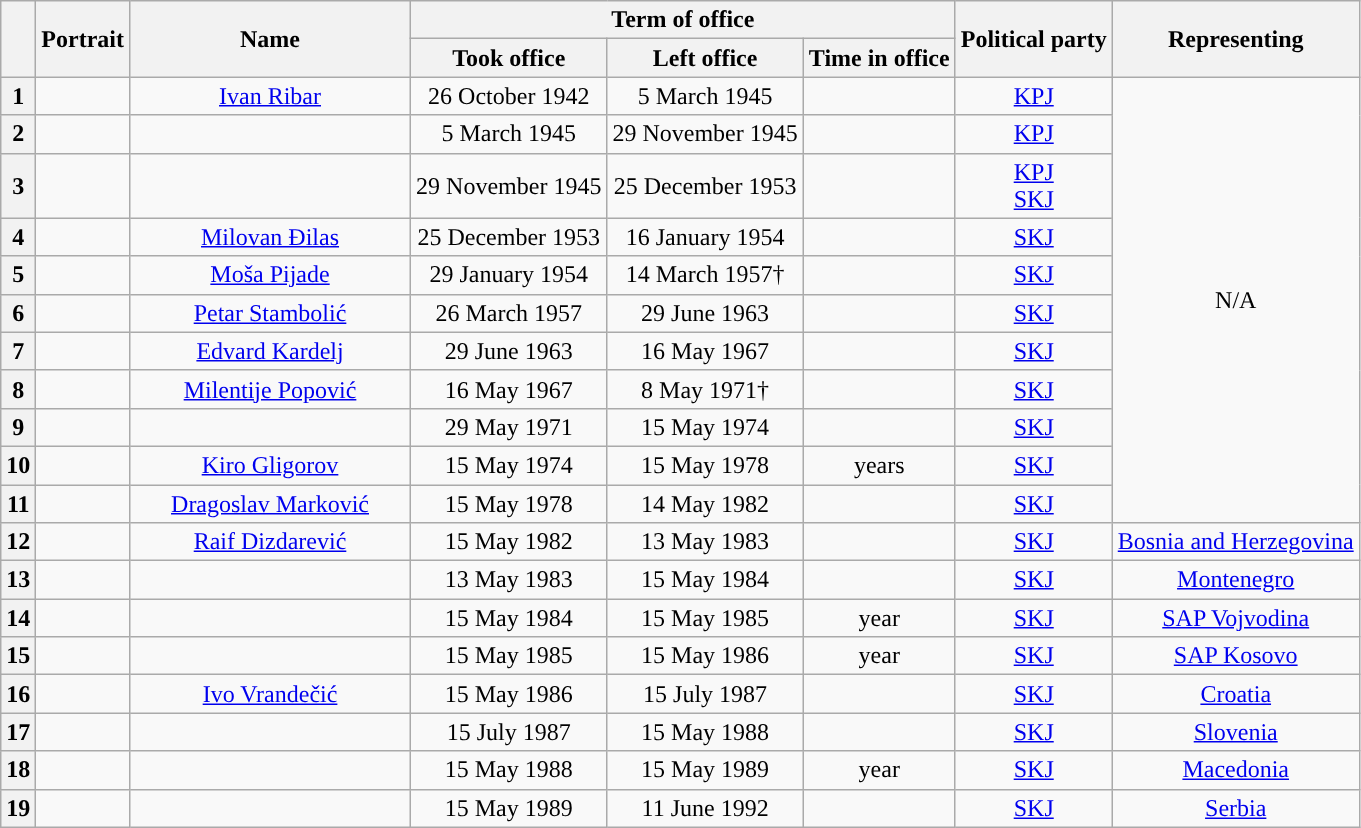<table class="wikitable" style="text-align:center">
<tr>
<th rowspan=2></th>
<th rowspan=2>Portrait</th>
<th rowspan=2 width=180>Name<br></th>
<th colspan=3>Term of office</th>
<th rowspan=2>Political party</th>
<th rowspan=2>Representing</th>
</tr>
<tr>
<th>Took office</th>
<th>Left office</th>
<th>Time in office</th>
</tr>
<tr>
<th style="background:">1</th>
<td></td>
<td><a href='#'>Ivan Ribar</a><br></td>
<td>26 October 1942</td>
<td>5 March 1945</td>
<td></td>
<td><a href='#'>KPJ</a></td>
<td rowspan=11>N/A</td>
</tr>
<tr>
<th style="background:">2</th>
<td></td>
<td><br></td>
<td>5 March 1945</td>
<td>29 November 1945</td>
<td></td>
<td><a href='#'>KPJ</a></td>
</tr>
<tr>
<th style="background:">3</th>
<td></td>
<td><br></td>
<td>29 November 1945</td>
<td>25 December 1953</td>
<td></td>
<td><a href='#'>KPJ</a><br><a href='#'>SKJ</a></td>
</tr>
<tr>
<th style="background:">4</th>
<td></td>
<td><a href='#'>Milovan Đilas</a><br></td>
<td>25 December 1953</td>
<td>16 January 1954</td>
<td></td>
<td><a href='#'>SKJ</a></td>
</tr>
<tr>
<th style="background:">5</th>
<td></td>
<td><a href='#'>Moša Pijade</a><br></td>
<td>29 January 1954</td>
<td>14 March 1957†</td>
<td></td>
<td><a href='#'>SKJ</a></td>
</tr>
<tr>
<th style="background:">6</th>
<td></td>
<td><a href='#'>Petar Stambolić</a><br></td>
<td>26 March 1957</td>
<td>29 June 1963</td>
<td></td>
<td><a href='#'>SKJ</a></td>
</tr>
<tr>
<th style="background:">7</th>
<td></td>
<td><a href='#'>Edvard Kardelj</a><br></td>
<td>29 June 1963</td>
<td>16 May 1967</td>
<td></td>
<td><a href='#'>SKJ</a></td>
</tr>
<tr>
<th style="background:">8</th>
<td></td>
<td><a href='#'>Milentije Popović</a><br></td>
<td>16 May 1967</td>
<td>8 May 1971†</td>
<td></td>
<td><a href='#'>SKJ</a></td>
</tr>
<tr>
<th style="background:">9</th>
<td></td>
<td><br></td>
<td>29 May 1971</td>
<td>15 May 1974</td>
<td></td>
<td><a href='#'>SKJ</a></td>
</tr>
<tr>
<th style="background:">10</th>
<td></td>
<td><a href='#'>Kiro Gligorov</a><br></td>
<td>15 May 1974</td>
<td>15 May 1978</td>
<td> years</td>
<td><a href='#'>SKJ</a></td>
</tr>
<tr>
<th style="background:">11</th>
<td></td>
<td><a href='#'>Dragoslav Marković</a><br></td>
<td>15 May 1978</td>
<td>14 May 1982</td>
<td></td>
<td><a href='#'>SKJ</a></td>
</tr>
<tr>
<th style="background:">12</th>
<td></td>
<td><a href='#'>Raif Dizdarević</a><br></td>
<td>15 May 1982</td>
<td>13 May 1983</td>
<td></td>
<td><a href='#'>SKJ</a></td>
<td><a href='#'>Bosnia and Herzegovina</a></td>
</tr>
<tr>
<th style="background:">13</th>
<td></td>
<td><br></td>
<td>13 May 1983</td>
<td>15 May 1984</td>
<td></td>
<td><a href='#'>SKJ</a></td>
<td><a href='#'>Montenegro</a></td>
</tr>
<tr>
<th style="background:">14</th>
<td></td>
<td><br></td>
<td>15 May 1984</td>
<td>15 May 1985</td>
<td> year</td>
<td><a href='#'>SKJ</a></td>
<td><a href='#'>SAP Vojvodina</a></td>
</tr>
<tr>
<th style="background:">15</th>
<td></td>
<td><br></td>
<td>15 May 1985</td>
<td>15 May 1986</td>
<td> year</td>
<td><a href='#'>SKJ</a></td>
<td><a href='#'>SAP Kosovo</a></td>
</tr>
<tr>
<th style="background:">16</th>
<td></td>
<td><a href='#'>Ivo Vrandečić</a><br></td>
<td>15 May 1986</td>
<td>15 July 1987</td>
<td></td>
<td><a href='#'>SKJ</a></td>
<td><a href='#'>Croatia</a></td>
</tr>
<tr>
<th style="background:">17</th>
<td></td>
<td><br></td>
<td>15 July 1987</td>
<td>15 May 1988</td>
<td></td>
<td><a href='#'>SKJ</a></td>
<td><a href='#'>Slovenia</a></td>
</tr>
<tr>
<th style="background:">18</th>
<td></td>
<td><br></td>
<td>15 May 1988</td>
<td>15 May 1989</td>
<td> year</td>
<td><a href='#'>SKJ</a></td>
<td><a href='#'>Macedonia</a></td>
</tr>
<tr>
<th style="background:">19</th>
<td></td>
<td><br></td>
<td>15 May 1989</td>
<td>11 June 1992</td>
<td></td>
<td><a href='#'>SKJ</a></td>
<td><a href='#'>Serbia</a></td>
</tr>
</table>
